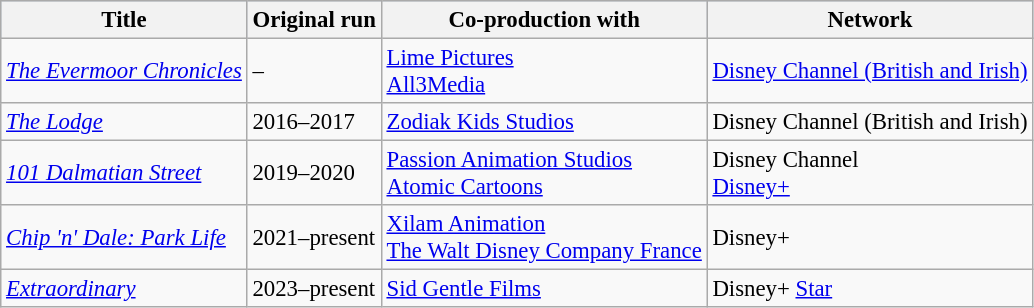<table class="wikitable sortable" style="font-size: 95%;">
<tr bgcolor="#B0C4DE">
<th>Title</th>
<th>Original run</th>
<th>Co-production with</th>
<th>Network</th>
</tr>
<tr>
<td><em><a href='#'>The Evermoor Chronicles</a></em></td>
<td>–</td>
<td><a href='#'>Lime Pictures</a><br><a href='#'>All3Media</a></td>
<td><a href='#'>Disney Channel (British and Irish)</a></td>
</tr>
<tr>
<td><em><a href='#'>The Lodge</a></em></td>
<td>2016–2017</td>
<td><a href='#'>Zodiak Kids Studios</a></td>
<td>Disney Channel (British and Irish)</td>
</tr>
<tr>
<td><em><a href='#'>101 Dalmatian Street</a></em></td>
<td>2019–2020</td>
<td><a href='#'>Passion Animation Studios</a><br><a href='#'>Atomic Cartoons</a></td>
<td>Disney Channel<br><a href='#'>Disney+</a></td>
</tr>
<tr>
<td><em><a href='#'>Chip 'n' Dale: Park Life</a></em></td>
<td>2021–present</td>
<td><a href='#'>Xilam Animation</a><br><a href='#'>The Walt Disney Company France</a></td>
<td>Disney+</td>
</tr>
<tr>
<td><em><a href='#'>Extraordinary</a></em></td>
<td>2023–present</td>
<td><a href='#'>Sid Gentle Films</a></td>
<td>Disney+ <a href='#'>Star</a></td>
</tr>
</table>
